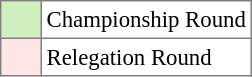<table bgcolor="#f7f8ff" cellpadding="3" cellspacing="0" border="1" style="font-size: 95%; border: gray solid 1px; border-collapse: collapse;text-align:center;">
<tr>
<td style="background: #D0F0C0;" width="20"></td>
<td bgcolor="#ffffff" align="left">Championship Round</td>
</tr>
<tr>
<td style="background: #FFE6E6;" width="20"></td>
<td bgcolor="#ffffff" align="left">Relegation Round</td>
</tr>
</table>
